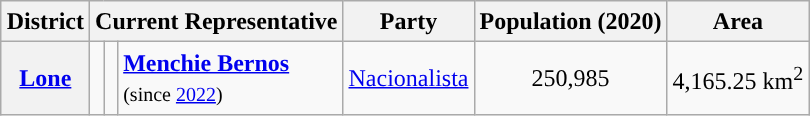<table class="wikitable sortable" style="margin: 1em auto; font-size:100%; line-height:20px; text-align:center">
<tr>
<th>District</th>
<th colspan="3">Current Representative</th>
<th>Party</th>
<th>Population (2020)</th>
<th>Area</th>
</tr>
<tr>
<th><a href='#'>Lone</a></th>
<td style="background:"></td>
<td></td>
<td style="text-align:left;"><strong><a href='#'>Menchie Bernos</a></strong><br><small>(since <a href='#'>2022</a>)</small></td>
<td><a href='#'>Nacionalista</a></td>
<td>250,985</td>
<td>4,165.25 km<sup>2</sup></td>
</tr>
</table>
